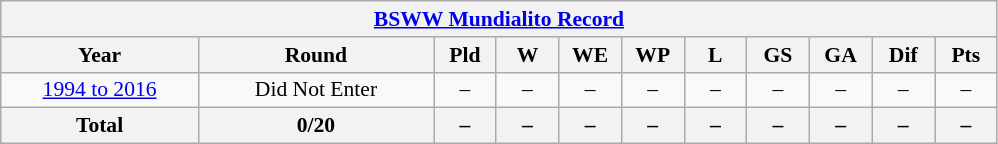<table class="wikitable" style="text-align: center;font-size:90%;">
<tr>
<th colspan=11><a href='#'>BSWW Mundialito Record</a></th>
</tr>
<tr>
<th width=125>Year</th>
<th width=150>Round</th>
<th width=35>Pld</th>
<th width=35>W</th>
<th width=35>WE</th>
<th width=35>WP</th>
<th width=35>L</th>
<th width=35>GS</th>
<th width=35>GA</th>
<th width=35>Dif</th>
<th width=35>Pts</th>
</tr>
<tr>
<td> <a href='#'>1994 to 2016</a></td>
<td>Did Not Enter</td>
<td>–</td>
<td>–</td>
<td>–</td>
<td>–</td>
<td>–</td>
<td>–</td>
<td>–</td>
<td>–</td>
<td>–</td>
</tr>
<tr>
<th><strong>Total</strong></th>
<th>0/20</th>
<th>–</th>
<th>–</th>
<th>–</th>
<th>–</th>
<th>–</th>
<th>–</th>
<th>–</th>
<th>–</th>
<th>–</th>
</tr>
</table>
